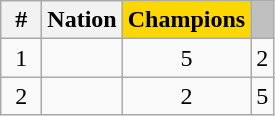<table class="wikitable" style="text-align: center;" |2||>
<tr>
<th width=20>#</th>
<th>Nation</th>
<th style="background:gold;">Champions</th>
<th style="background:silver;"></th>
</tr>
<tr>
<td>1</td>
<td align=left></td>
<td>5</td>
<td>2</td>
</tr>
<tr>
<td>2</td>
<td align=left></td>
<td>2</td>
<td>5</td>
</tr>
</table>
